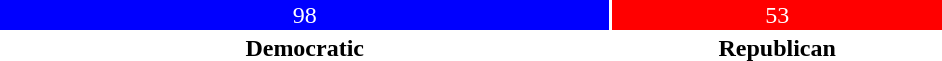<table style="width:50%; text-align:center;">
<tr style="color:white;">
<td style="background:blue; width:64.90%;">98</td>
<td style="background:red; width:35.10%;">53</td>
</tr>
<tr>
<td><span><strong>Democratic</strong></span></td>
<td><span><strong>Republican</strong></span></td>
</tr>
</table>
